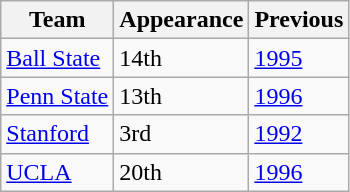<table class="wikitable sortable">
<tr>
<th>Team</th>
<th>Appearance</th>
<th>Previous</th>
</tr>
<tr>
<td><a href='#'>Ball State</a></td>
<td>14th</td>
<td><a href='#'>1995</a></td>
</tr>
<tr>
<td><a href='#'>Penn State</a></td>
<td>13th</td>
<td><a href='#'>1996</a></td>
</tr>
<tr>
<td><a href='#'>Stanford</a></td>
<td>3rd</td>
<td><a href='#'>1992</a></td>
</tr>
<tr>
<td><a href='#'>UCLA</a></td>
<td>20th</td>
<td><a href='#'>1996</a></td>
</tr>
</table>
